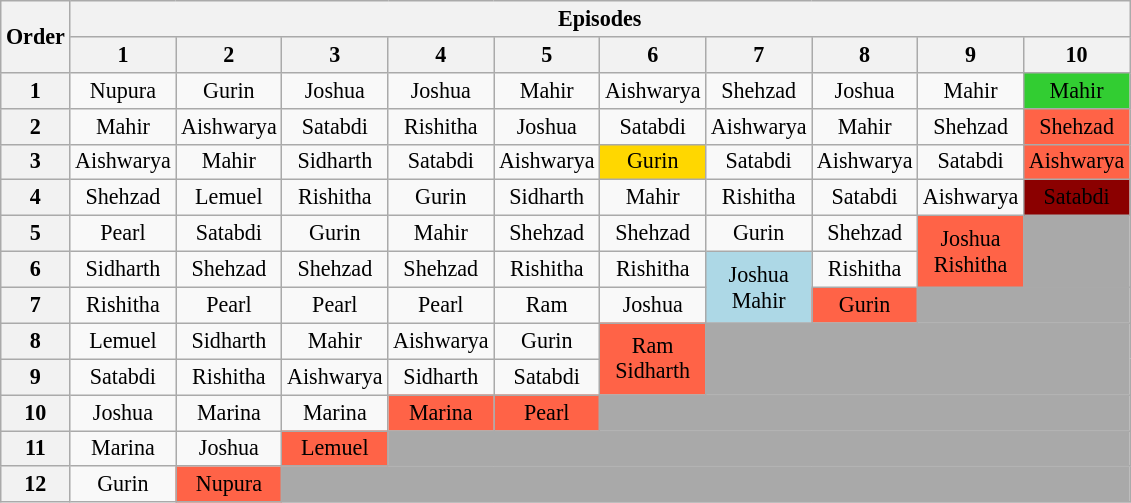<table class="wikitable" style="text-align:center; font-size:92%">
<tr>
<th rowspan=2>Order</th>
<th colspan=10>Episodes</th>
</tr>
<tr>
<th>1</th>
<th>2</th>
<th>3</th>
<th>4</th>
<th>5</th>
<th>6</th>
<th>7</th>
<th>8</th>
<th>9</th>
<th>10</th>
</tr>
<tr>
<th>1</th>
<td>Nupura</td>
<td>Gurin</td>
<td>Joshua</td>
<td>Joshua</td>
<td>Mahir</td>
<td>Aishwarya</td>
<td>Shehzad</td>
<td>Joshua</td>
<td>Mahir</td>
<td style="background:limegreen">Mahir</td>
</tr>
<tr>
<th>2</th>
<td>Mahir</td>
<td>Aishwarya</td>
<td>Satabdi</td>
<td>Rishitha</td>
<td>Joshua</td>
<td>Satabdi</td>
<td>Aishwarya</td>
<td>Mahir</td>
<td>Shehzad</td>
<td style="background:tomato">Shehzad</td>
</tr>
<tr>
<th>3</th>
<td>Aishwarya</td>
<td>Mahir</td>
<td>Sidharth</td>
<td>Satabdi</td>
<td>Aishwarya</td>
<td style="background:gold">Gurin</td>
<td>Satabdi</td>
<td>Aishwarya</td>
<td>Satabdi</td>
<td style="background:tomato">Aishwarya</td>
</tr>
<tr>
<th>4</th>
<td>Shehzad</td>
<td>Lemuel</td>
<td>Rishitha</td>
<td>Gurin</td>
<td>Sidharth</td>
<td>Mahir</td>
<td>Rishitha</td>
<td>Satabdi</td>
<td>Aishwarya</td>
<td style="background:darkred"><span>Satabdi</span></td>
</tr>
<tr>
<th>5</th>
<td>Pearl</td>
<td>Satabdi</td>
<td>Gurin</td>
<td>Mahir</td>
<td>Shehzad</td>
<td>Shehzad</td>
<td>Gurin</td>
<td>Shehzad</td>
<td rowspan="2" style="background:tomato">Joshua <br> Rishitha</td>
<td rowspan="2" style="background:darkgray" colspan=9></td>
</tr>
<tr>
<th>6</th>
<td>Sidharth</td>
<td>Shehzad</td>
<td>Shehzad</td>
<td>Shehzad</td>
<td>Rishitha</td>
<td>Rishitha</td>
<td rowspan=2" style="background:lightblue">Joshua<br> Mahir</td>
<td>Rishitha</td>
</tr>
<tr>
<th>7</th>
<td>Rishitha</td>
<td>Pearl</td>
<td>Pearl</td>
<td>Pearl</td>
<td>Ram</td>
<td>Joshua</td>
<td style="background:tomato">Gurin</td>
<td style="background:darkgray" colspan=8></td>
</tr>
<tr>
<th>8</th>
<td>Lemuel</td>
<td>Sidharth</td>
<td>Mahir</td>
<td>Aishwarya</td>
<td>Gurin</td>
<td rowspan="2" style="background:tomato">Ram<br>Sidharth</td>
<td rowspan="2" style="background:darkgray" colspan=7></td>
</tr>
<tr>
<th>9</th>
<td>Satabdi</td>
<td>Rishitha</td>
<td>Aishwarya</td>
<td>Sidharth</td>
<td>Satabdi</td>
</tr>
<tr>
<th>10</th>
<td>Joshua</td>
<td>Marina</td>
<td>Marina</td>
<td style="background:tomato">Marina</td>
<td style="background:tomato">Pearl</td>
<td style="background:darkgray" colspan=10></td>
</tr>
<tr>
<th>11</th>
<td>Marina</td>
<td>Joshua</td>
<td style="background:tomato">Lemuel</td>
<td style="background:darkgray" colspan=11></td>
</tr>
<tr>
<th>12</th>
<td>Gurin</td>
<td style="background:tomato">Nupura</td>
<td style="background:darkgray" colspan=12></td>
</tr>
</table>
